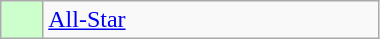<table class="wikitable" style="width:20%;">
<tr>
<th scope="row" style="background:#cfc;"></th>
<td><a href='#'>All-Star</a></td>
</tr>
</table>
